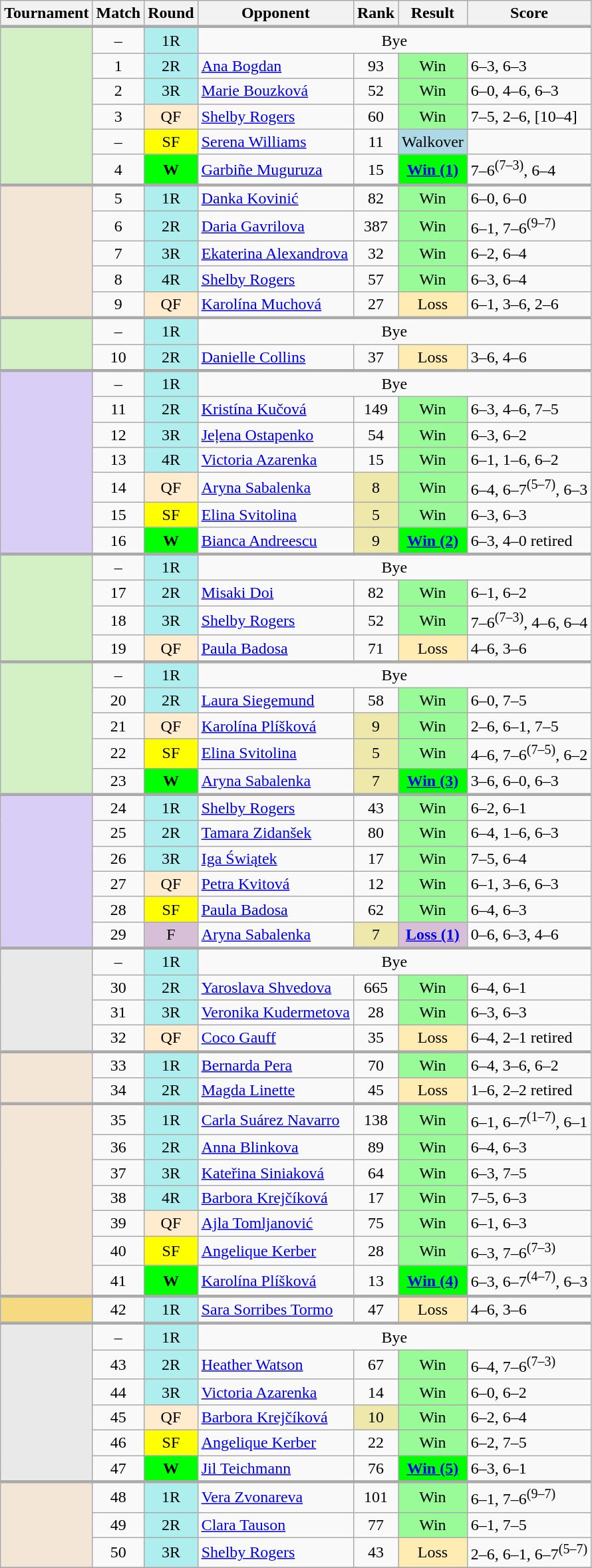<table class="wikitable">
<tr>
<th>Tournament</th>
<th>Match</th>
<th>Round</th>
<th>Opponent</th>
<th>Rank</th>
<th>Result</th>
<th>Score</th>
</tr>
<tr style="border-top:3px solid #aaaaaa">
<td rowspan="6" style="background:#d4f1c5; text-align:left"></td>
<td style="text-align:center">–</td>
<td style="text-align:center; background:#afeeee">1R</td>
<td colspan="4" style="text-align:center">Bye</td>
</tr>
<tr>
<td style="text-align:center">1</td>
<td style="text-align:center; background:#afeeee">2R</td>
<td> <a href='#'>Ana Bogdan</a></td>
<td style="text-align:center">93</td>
<td style="text-align:center; background:#98fb98">Win</td>
<td>6–3, 6–3</td>
</tr>
<tr>
<td style="text-align:center">2</td>
<td style="text-align:center; background:#afeeee">3R</td>
<td> <a href='#'>Marie Bouzková</a> </td>
<td style="text-align:center">52</td>
<td style="text-align:center; background:#98fb98">Win</td>
<td>6–0, 4–6, 6–3</td>
</tr>
<tr>
<td style="text-align:center">3</td>
<td style="text-align:center; background:#ffebcd">QF</td>
<td> <a href='#'>Shelby Rogers</a></td>
<td style="text-align:center">60</td>
<td style="text-align:center; background:#98fb98">Win</td>
<td>7–5, 2–6, [10–4]</td>
</tr>
<tr>
<td style="text-align:center">–</td>
<td style="text-align:center; background:yellow">SF</td>
<td> <a href='#'>Serena Williams</a> </td>
<td style="text-align:center">11</td>
<td style="text-align:center; background:lightblue">Walkover</td>
<td></td>
</tr>
<tr>
<td style="text-align:center">4</td>
<td style="text-align:center; background:lime"><strong>W</strong></td>
<td> <a href='#'>Garbiñe Muguruza</a> </td>
<td style="text-align:center">15</td>
<td style="text-align:center; background:lime"><strong><a href='#'>Win (1)</a></strong></td>
<td>7–6<sup>(7–3)</sup>, 6–4</td>
</tr>
<tr style="border-top:3px solid #aaaaaa">
<td rowspan="5" style="background:#f3e6d7; text-align:left"></td>
<td style="text-align:center">5</td>
<td style="text-align:center; background:#afeeee">1R</td>
<td> <a href='#'>Danka Kovinić</a></td>
<td style="text-align:center">82</td>
<td style="text-align:center; background:#98fb98">Win</td>
<td>6–0, 6–0</td>
</tr>
<tr>
<td style="text-align:center">6</td>
<td style="text-align:center; background:#afeeee">2R</td>
<td> <a href='#'>Daria Gavrilova</a> </td>
<td style="text-align:center">387</td>
<td style="text-align:center; background:#98fb98">Win</td>
<td>6–1, 7–6<sup>(9–7)</sup></td>
</tr>
<tr>
<td style="text-align:center">7</td>
<td style="text-align:center; background:#afeeee">3R</td>
<td> <a href='#'>Ekaterina Alexandrova</a> </td>
<td style="text-align:center">32</td>
<td style="text-align:center; background:#98fb98">Win</td>
<td>6–2, 6–4</td>
</tr>
<tr>
<td style="text-align:center">8</td>
<td style="text-align:center; background:#afeeee">4R</td>
<td> <a href='#'>Shelby Rogers</a></td>
<td style="text-align:center">57</td>
<td style="text-align:center; background:#98fb98">Win</td>
<td>6–3, 6–4</td>
</tr>
<tr>
<td style="text-align:center">9</td>
<td style="text-align:center; background:#ffebcd">QF</td>
<td> <a href='#'>Karolína Muchová</a> </td>
<td style="text-align:center">27</td>
<td style="text-align:center; background:#ffecb2">Loss</td>
<td>6–1, 3–6, 2–6</td>
</tr>
<tr style="border-top:3px solid #aaaaaa">
<td rowspan="2" style="background:#d4f1c5; text-align:left"></td>
<td style="text-align:center">–</td>
<td style="text-align:center; background:#afeeee">1R</td>
<td colspan="4" style="text-align:center">Bye</td>
</tr>
<tr>
<td style="text-align:center">10</td>
<td style="text-align:center; background:#afeeee">2R</td>
<td> <a href='#'>Danielle Collins</a></td>
<td style="text-align:center">37</td>
<td style="text-align:center; background:#ffecb2">Loss</td>
<td>3–6, 4–6</td>
</tr>
<tr style="border-top:3px solid #aaaaaa">
<td rowspan="7" style="background:#d8cef6; text-align:left"></td>
<td style="text-align:center">–</td>
<td style="text-align:center; background:#afeeee">1R</td>
<td colspan="4" style="text-align:center">Bye</td>
</tr>
<tr>
<td style="text-align:center">11</td>
<td style="text-align:center; background:#afeeee">2R</td>
<td> <a href='#'>Kristína Kučová</a></td>
<td style="text-align:center">149</td>
<td style="text-align:center; background:#98fb98">Win</td>
<td>6–3, 4–6, 7–5</td>
</tr>
<tr>
<td style="text-align:center">12</td>
<td style="text-align:center; background:#afeeee">3R</td>
<td> <a href='#'>Jeļena Ostapenko</a></td>
<td style="text-align:center">54</td>
<td style="text-align:center; background:#98fb98">Win</td>
<td>6–3, 6–2</td>
</tr>
<tr>
<td style="text-align:center">13</td>
<td style="text-align:center; background:#afeeee">4R</td>
<td> <a href='#'>Victoria Azarenka</a> </td>
<td style="text-align:center">15</td>
<td style="text-align:center; background:#98fb98">Win</td>
<td>6–1, 1–6, 6–2</td>
</tr>
<tr>
<td style="text-align:center">14</td>
<td style="text-align:center; background:#ffebcd">QF</td>
<td> <a href='#'>Aryna Sabalenka</a> </td>
<td style="text-align:center; background:#eee8aa">8</td>
<td style="text-align:center; background:#98fb98">Win</td>
<td>6–4, 6–7<sup>(5–7)</sup>, 6–3</td>
</tr>
<tr>
<td style="text-align:center">15</td>
<td style="text-align:center; background:yellow">SF</td>
<td> <a href='#'>Elina Svitolina</a> </td>
<td style="text-align:center; background:#eee8aa">5</td>
<td style="text-align:center; background:#98fb98">Win</td>
<td>6–3, 6–3</td>
</tr>
<tr>
<td style="text-align:center">16</td>
<td style="text-align:center; background:lime"><strong>W</strong></td>
<td> <a href='#'>Bianca Andreescu</a> </td>
<td style="text-align:center; background:#eee8aa">9</td>
<td style="text-align:center; background:lime"><strong><a href='#'>Win (2)</a></strong></td>
<td>6–3, 4–0 retired</td>
</tr>
<tr style="border-top:3px solid #aaaaaa">
<td rowspan="4" style="background:#d4f1c5; text-align:left"></td>
<td style="text-align:center">–</td>
<td style="text-align:center; background:#afeeee">1R</td>
<td colspan="4" style="text-align:center">Bye</td>
</tr>
<tr>
<td style="text-align:center">17</td>
<td style="text-align:center; background:#afeeee">2R</td>
<td> <a href='#'>Misaki Doi</a></td>
<td style="text-align:center">82</td>
<td style="text-align:center; background:#98fb98">Win</td>
<td>6–1, 6–2</td>
</tr>
<tr>
<td style="text-align:center">18</td>
<td style="text-align:center; background:#afeeee">3R</td>
<td> <a href='#'>Shelby Rogers</a></td>
<td style="text-align:center">52</td>
<td style="text-align:center; background:#98fb98">Win</td>
<td>7–6<sup>(7–3)</sup>, 4–6, 6–4</td>
</tr>
<tr>
<td style="text-align:center">19</td>
<td style="text-align:center; background:#ffebcd">QF</td>
<td> <a href='#'>Paula Badosa</a></td>
<td style="text-align:center">71</td>
<td style="text-align:center; background:#ffecb2">Loss</td>
<td>4–6, 3–6</td>
</tr>
<tr style="border-top:3px solid #aaaaaa">
<td rowspan="5" style="background:#d4f1c5; text-align:left"></td>
<td style="text-align:center">–</td>
<td style="text-align:center; background:#afeeee">1R</td>
<td colspan="4" style="text-align:center">Bye</td>
</tr>
<tr>
<td style="text-align:center">20</td>
<td style="text-align:center; background:#afeeee">2R</td>
<td> <a href='#'>Laura Siegemund</a></td>
<td style="text-align:center">58</td>
<td style="text-align:center; background:#98fb98">Win</td>
<td>6–0, 7–5</td>
</tr>
<tr>
<td style="text-align:center">21</td>
<td style="text-align:center; background:#ffebcd">QF</td>
<td> <a href='#'>Karolína Plíšková</a> </td>
<td style="text-align:center; background:#eee8aa">9</td>
<td style="text-align:center; background:#98fb98">Win</td>
<td>2–6, 6–1, 7–5</td>
</tr>
<tr>
<td style="text-align:center">22</td>
<td style="text-align:center; background:yellow">SF</td>
<td> <a href='#'>Elina Svitolina</a> </td>
<td style="text-align:center; background:#eee8aa">5</td>
<td style="text-align:center; background:#98fb98">Win</td>
<td>4–6, 7–6<sup>(7–5)</sup>, 6–2</td>
</tr>
<tr>
<td style="text-align:center">23</td>
<td style="text-align:center; background:lime"><strong>W</strong></td>
<td> <a href='#'>Aryna Sabalenka</a> </td>
<td style="text-align:center; background:#eee8aa">7</td>
<td style="text-align:center; background:lime"><strong><a href='#'>Win (3)</a></strong></td>
<td>3–6, 6–0, 6–3</td>
</tr>
<tr style="border-top:3px solid #aaaaaa">
<td rowspan="6" style="background:#d8cef6; text-align:left"></td>
<td style="text-align:center">24</td>
<td style="text-align:center; background:#afeeee">1R</td>
<td> <a href='#'>Shelby Rogers</a></td>
<td style="text-align:center">43</td>
<td style="text-align:center; background:#98fb98">Win</td>
<td>6–2, 6–1</td>
</tr>
<tr>
<td style="text-align:center">25</td>
<td style="text-align:center; background:#afeeee">2R</td>
<td> <a href='#'>Tamara Zidanšek</a></td>
<td style="text-align:center">80</td>
<td style="text-align:center; background:#98fb98">Win</td>
<td>6–4, 1–6, 6–3</td>
</tr>
<tr>
<td style="text-align:center">26</td>
<td style="text-align:center; background:#afeeee">3R</td>
<td> <a href='#'>Iga Świątek</a> </td>
<td style="text-align:center">17</td>
<td style="text-align:center; background:#98fb98">Win</td>
<td>7–5, 6–4</td>
</tr>
<tr>
<td style="text-align:center">27</td>
<td style="text-align:center; background:#ffebcd">QF</td>
<td> <a href='#'>Petra Kvitová</a> </td>
<td style="text-align:center">12</td>
<td style="text-align:center; background:#98fb98">Win</td>
<td>6–1, 3–6, 6–3</td>
</tr>
<tr>
<td style="text-align:center">28</td>
<td style="text-align:center; background:yellow">SF</td>
<td> <a href='#'>Paula Badosa</a> </td>
<td style="text-align:center">62</td>
<td style="text-align:center; background:#98fb98">Win</td>
<td>6–4, 6–3</td>
</tr>
<tr>
<td style="text-align:center">29</td>
<td style="text-align:center; background:thistle">F</td>
<td> <a href='#'>Aryna Sabalenka</a> </td>
<td style="text-align:center; background:#eee8aa">7</td>
<td style="text-align:center; background:thistle"><strong><a href='#'>Loss (1)</a></strong></td>
<td>0–6, 6–3, 4–6</td>
</tr>
<tr style="border-top:3px solid #aaaaaa">
<td rowspan="4" style="background:#e9e9e9; text-align:left"></td>
<td style="text-align:center">–</td>
<td style="text-align:center; background:#afeeee">1R</td>
<td colspan="4" style="text-align:center">Bye</td>
</tr>
<tr>
<td style="text-align:center">30</td>
<td style="text-align:center; background:#afeeee">2R</td>
<td> <a href='#'>Yaroslava Shvedova</a> </td>
<td style="text-align:center">665</td>
<td style="text-align:center; background:#98fb98">Win</td>
<td>6–4, 6–1</td>
</tr>
<tr>
<td style="text-align:center">31</td>
<td style="text-align:center; background:#afeeee">3R</td>
<td> <a href='#'>Veronika Kudermetova</a></td>
<td style="text-align:center">28</td>
<td style="text-align:center; background:#98fb98">Win</td>
<td>6–3, 6–3</td>
</tr>
<tr>
<td style="text-align:center">32</td>
<td style="text-align:center; background:#ffebcd">QF</td>
<td> <a href='#'>Coco Gauff</a> </td>
<td style="text-align:center">35</td>
<td style="text-align:center; background:#ffecb2">Loss</td>
<td>6–4, 2–1 retired</td>
</tr>
<tr style="border-top:3px solid #aaaaaa">
<td rowspan="2" style="background:#f3e6d7; text-align:left"></td>
<td style="text-align:center">33</td>
<td style="text-align:center; background:#afeeee">1R</td>
<td> <a href='#'>Bernarda Pera</a></td>
<td style="text-align:center">70</td>
<td style="text-align:center; background:#98fb98">Win</td>
<td>6–4, 3–6, 6–2</td>
</tr>
<tr>
<td style="text-align:center">34</td>
<td style="text-align:center; background:#afeeee">2R</td>
<td> <a href='#'>Magda Linette</a></td>
<td style="text-align:center">45</td>
<td style="text-align:center; background:#ffecb2">Loss</td>
<td>1–6, 2–2 retired</td>
</tr>
<tr style="border-top:3px solid #aaaaaa">
<td rowspan="7" style="background:#f3e6d7; text-align:left"></td>
<td style="text-align:center">35</td>
<td style="text-align:center; background:#afeeee">1R</td>
<td> <a href='#'>Carla Suárez Navarro</a> </td>
<td style="text-align:center">138</td>
<td style="text-align:center; background:#98fb98">Win</td>
<td>6–1, 6–7<sup>(1–7)</sup>, 6–1</td>
</tr>
<tr>
<td style="text-align:center">36</td>
<td style="text-align:center; background:#afeeee">2R</td>
<td> <a href='#'>Anna Blinkova</a></td>
<td style="text-align:center">89</td>
<td style="text-align:center; background:#98fb98">Win</td>
<td>6–4, 6–3</td>
</tr>
<tr>
<td style="text-align:center">37</td>
<td style="text-align:center; background:#afeeee">3R</td>
<td> <a href='#'>Kateřina Siniaková</a></td>
<td style="text-align:center">64</td>
<td style="text-align:center; background:#98fb98">Win</td>
<td>6–3, 7–5</td>
</tr>
<tr>
<td style="text-align:center">38</td>
<td style="text-align:center; background:#afeeee">4R</td>
<td> <a href='#'>Barbora Krejčíková</a> </td>
<td style="text-align:center">17</td>
<td style="text-align:center; background:#98fb98">Win</td>
<td>7–5, 6–3</td>
</tr>
<tr>
<td style="text-align:center">39</td>
<td style="text-align:center; background:#ffebcd">QF</td>
<td> <a href='#'>Ajla Tomljanović</a></td>
<td style="text-align:center">75</td>
<td style="text-align:center; background:#98fb98">Win</td>
<td>6–1, 6–3</td>
</tr>
<tr>
<td style="text-align:center">40</td>
<td style="text-align:center; background:yellow">SF</td>
<td> <a href='#'>Angelique Kerber</a> </td>
<td style="text-align:center">28</td>
<td style="text-align:center; background:#98fb98">Win</td>
<td>6–3, 7–6<sup>(7–3)</sup></td>
</tr>
<tr>
<td style="text-align:center">41</td>
<td style="text-align:center; background:lime"><strong>W</strong></td>
<td> <a href='#'>Karolína Plíšková</a> </td>
<td style="text-align:center">13</td>
<td style="text-align:center; background:lime"><strong><a href='#'>Win (4)</a></strong></td>
<td>6–3, 6–7<sup>(4–7)</sup>, 6–3</td>
</tr>
<tr style="border-top:3px solid #aaaaaa">
<td style="background:#f5da81; text-align:left"></td>
<td style="text-align:center">42</td>
<td style="text-align:center; background:#afeeee">1R</td>
<td> <a href='#'>Sara Sorribes Tormo</a></td>
<td style="text-align:center">47</td>
<td style="text-align:center; background:#ffecb2">Loss</td>
<td>4–6, 3–6</td>
</tr>
<tr style="border-top:3px solid #aaaaaa">
<td rowspan="6" style="background:#e9e9e9; text-align:left"></td>
<td style="text-align:center">–</td>
<td style="text-align:center; background:#afeeee">1R</td>
<td colspan="4" style="text-align:center">Bye</td>
</tr>
<tr>
<td style="text-align:center">43</td>
<td style="text-align:center; background:#afeeee">2R</td>
<td> <a href='#'>Heather Watson</a> </td>
<td style="text-align:center">67</td>
<td style="text-align:center; background:#98fb98">Win</td>
<td>6–4, 7–6<sup>(7–3)</sup></td>
</tr>
<tr>
<td style="text-align:center">44</td>
<td style="text-align:center; background:#afeeee">3R</td>
<td> <a href='#'>Victoria Azarenka</a> </td>
<td style="text-align:center">14</td>
<td style="text-align:center; background:#98fb98">Win</td>
<td>6–0, 6–2</td>
</tr>
<tr>
<td style="text-align:center">45</td>
<td style="text-align:center; background:#ffebcd">QF</td>
<td> <a href='#'>Barbora Krejčíková</a> </td>
<td style="text-align:center; background:#eee8aa">10</td>
<td style="text-align:center; background:#98fb98">Win</td>
<td>6–2, 6–4</td>
</tr>
<tr>
<td style="text-align:center">46</td>
<td style="text-align:center; background:yellow">SF</td>
<td> <a href='#'>Angelique Kerber</a></td>
<td style="text-align:center">22</td>
<td style="text-align:center; background:#98fb98">Win</td>
<td>6–2, 7–5</td>
</tr>
<tr>
<td style="text-align:center">47</td>
<td style="text-align:center; background:lime"><strong>W</strong></td>
<td> <a href='#'>Jil Teichmann</a> </td>
<td style="text-align:center">76</td>
<td style="text-align:center; background:lime"><strong><a href='#'>Win (5)</a></strong></td>
<td>6–3, 6–1</td>
</tr>
<tr style="border-top:3px solid #aaaaaa">
<td rowspan="3" style="background:#f3e6d7; text-align:left"></td>
<td style="text-align:center">48</td>
<td style="text-align:center; background:#afeeee">1R</td>
<td> <a href='#'>Vera Zvonareva</a></td>
<td style="text-align:center">101</td>
<td style="text-align:center; background:#98fb98">Win</td>
<td>6–1, 7–6<sup>(9–7)</sup></td>
</tr>
<tr>
<td style="text-align:center">49</td>
<td style="text-align:center; background:#afeeee">2R</td>
<td> <a href='#'>Clara Tauson</a></td>
<td style="text-align:center">77</td>
<td style="text-align:center; background:#98fb98">Win</td>
<td>6–1, 7–5</td>
</tr>
<tr>
<td style="text-align:center">50</td>
<td style="text-align:center; background:#afeeee">3R</td>
<td> <a href='#'>Shelby Rogers</a></td>
<td style="text-align:center">43</td>
<td style="text-align:center; background:#ffecb2">Loss</td>
<td>2–6, 6–1, 6–7<sup>(5–7)</sup></td>
</tr>
<tr>
</tr>
</table>
